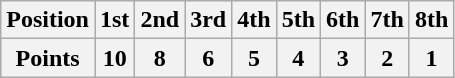<table class="wikitable">
<tr>
<th>Position</th>
<th>1st</th>
<th>2nd</th>
<th>3rd</th>
<th>4th</th>
<th>5th</th>
<th>6th</th>
<th>7th</th>
<th>8th</th>
</tr>
<tr>
<th>Points</th>
<th>10</th>
<th>8</th>
<th>6</th>
<th>5</th>
<th>4</th>
<th>3</th>
<th>2</th>
<th>1</th>
</tr>
</table>
